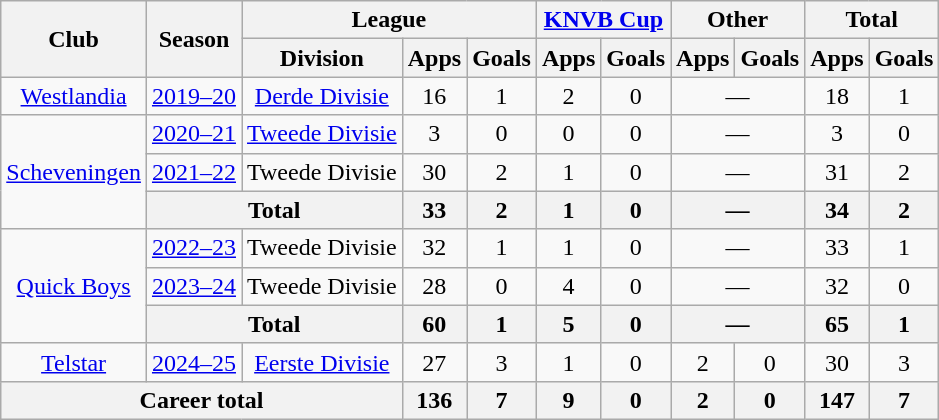<table class="wikitable" style="text-align:center">
<tr>
<th rowspan="2">Club</th>
<th rowspan="2">Season</th>
<th colspan="3">League</th>
<th colspan="2"><a href='#'>KNVB Cup</a></th>
<th colspan="2">Other</th>
<th colspan="2">Total</th>
</tr>
<tr>
<th>Division</th>
<th>Apps</th>
<th>Goals</th>
<th>Apps</th>
<th>Goals</th>
<th>Apps</th>
<th>Goals</th>
<th>Apps</th>
<th>Goals</th>
</tr>
<tr>
<td><a href='#'>Westlandia</a></td>
<td><a href='#'>2019–20</a></td>
<td><a href='#'>Derde Divisie</a></td>
<td>16</td>
<td>1</td>
<td>2</td>
<td>0</td>
<td colspan="2">—</td>
<td>18</td>
<td>1</td>
</tr>
<tr>
<td rowspan="3"><a href='#'>Scheveningen</a></td>
<td><a href='#'>2020–21</a></td>
<td><a href='#'>Tweede Divisie</a></td>
<td>3</td>
<td>0</td>
<td>0</td>
<td>0</td>
<td colspan="2">—</td>
<td>3</td>
<td>0</td>
</tr>
<tr>
<td><a href='#'>2021–22</a></td>
<td>Tweede Divisie</td>
<td>30</td>
<td>2</td>
<td>1</td>
<td>0</td>
<td colspan="2">—</td>
<td>31</td>
<td>2</td>
</tr>
<tr>
<th colspan="2">Total</th>
<th>33</th>
<th>2</th>
<th>1</th>
<th>0</th>
<th colspan="2">—</th>
<th>34</th>
<th>2</th>
</tr>
<tr>
<td rowspan="3"><a href='#'>Quick Boys</a></td>
<td><a href='#'>2022–23</a></td>
<td>Tweede Divisie</td>
<td>32</td>
<td>1</td>
<td>1</td>
<td>0</td>
<td colspan="2">—</td>
<td>33</td>
<td>1</td>
</tr>
<tr>
<td><a href='#'>2023–24</a></td>
<td>Tweede Divisie</td>
<td>28</td>
<td>0</td>
<td>4</td>
<td>0</td>
<td colspan="2">—</td>
<td>32</td>
<td>0</td>
</tr>
<tr>
<th colspan="2">Total</th>
<th>60</th>
<th>1</th>
<th>5</th>
<th>0</th>
<th colspan="2">—</th>
<th>65</th>
<th>1</th>
</tr>
<tr>
<td rowspan="1"><a href='#'>Telstar</a></td>
<td><a href='#'>2024–25</a></td>
<td><a href='#'>Eerste Divisie</a></td>
<td>27</td>
<td>3</td>
<td>1</td>
<td>0</td>
<td>2</td>
<td>0</td>
<td>30</td>
<td>3</td>
</tr>
<tr>
<th colspan="3">Career total</th>
<th>136</th>
<th>7</th>
<th>9</th>
<th>0</th>
<th>2</th>
<th>0</th>
<th>147</th>
<th>7</th>
</tr>
</table>
